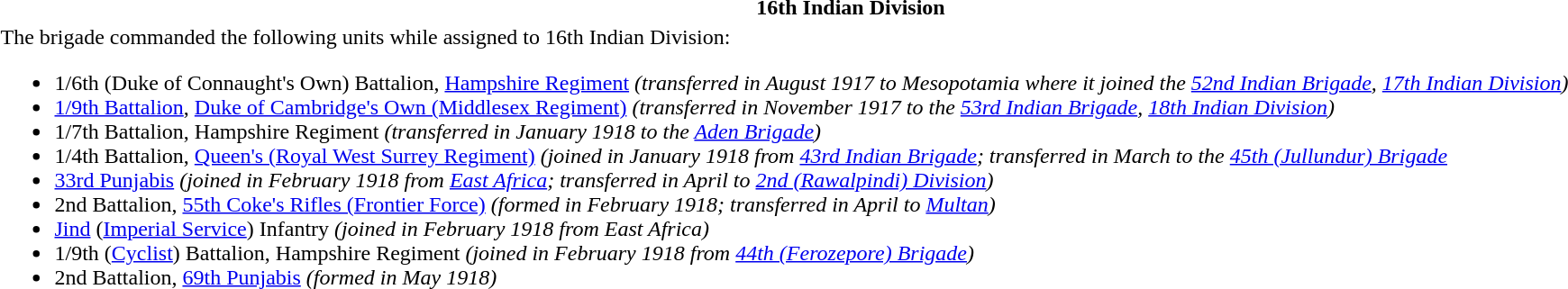<table class="toccolours collapsible collapsed" style="width:100%; background:transparent;">
<tr>
<th>16th Indian Division</th>
</tr>
<tr>
<td>The brigade commanded the following units while assigned to 16th Indian Division:<br><ul><li>1/6th (Duke of Connaught's Own) Battalion, <a href='#'>Hampshire Regiment</a> <em>(transferred in August 1917 to Mesopotamia where it joined the <a href='#'>52nd Indian Brigade</a>, <a href='#'>17th Indian Division</a>)</em></li><li><a href='#'>1/9th Battalion</a>, <a href='#'>Duke of Cambridge's Own (Middlesex Regiment)</a> <em>(transferred in November 1917 to the <a href='#'>53rd Indian Brigade</a>, <a href='#'>18th Indian Division</a>)</em></li><li>1/7th Battalion, Hampshire Regiment <em>(transferred in January 1918 to the <a href='#'>Aden Brigade</a>)</em></li><li>1/4th Battalion, <a href='#'>Queen's (Royal West Surrey Regiment)</a> <em>(joined in January 1918 from <a href='#'>43rd Indian Brigade</a>; transferred in March to the <a href='#'>45th (Jullundur) Brigade</a></em></li><li><a href='#'>33rd Punjabis</a> <em>(joined in February 1918 from <a href='#'>East Africa</a>; transferred in April to <a href='#'>2nd (Rawalpindi) Division</a>)</em></li><li>2nd Battalion, <a href='#'>55th Coke's Rifles (Frontier Force)</a> <em>(formed in February 1918; transferred in April to <a href='#'>Multan</a>)</em></li><li><a href='#'>Jind</a> (<a href='#'>Imperial Service</a>) Infantry <em>(joined in February 1918 from East Africa)</em></li><li>1/9th (<a href='#'>Cyclist</a>) Battalion, Hampshire Regiment <em>(joined in February 1918 from <a href='#'>44th (Ferozepore) Brigade</a>)</em></li><li>2nd Battalion, <a href='#'>69th Punjabis</a> <em>(formed in May 1918)</em></li></ul></td>
</tr>
</table>
